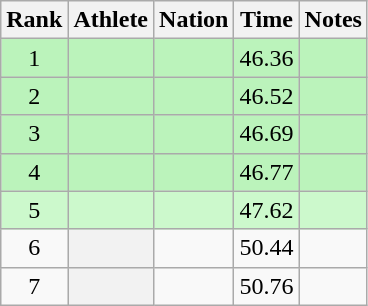<table class="wikitable plainrowheaders sortable" style="text-align:center;">
<tr>
<th scope=col>Rank</th>
<th scope=col>Athlete</th>
<th scope=col>Nation</th>
<th scope=col>Time</th>
<th scope=col>Notes</th>
</tr>
<tr bgcolor=#bbf3bb>
<td>1</td>
<th scope=row style="background:#bbf3bb; text-align:left;"></th>
<td align=left></td>
<td>46.36</td>
<td></td>
</tr>
<tr bgcolor=#bbf3bb>
<td>2</td>
<th scope=row style="background:#bbf3bb; text-align:left;"></th>
<td align=left></td>
<td>46.52</td>
<td></td>
</tr>
<tr bgcolor=#bbf3bb>
<td>3</td>
<th scope=row style="background:#bbf3bb; text-align:left;"></th>
<td align=left></td>
<td>46.69</td>
<td></td>
</tr>
<tr bgcolor=#bbf3bb>
<td>4</td>
<th scope=row style="background:#bbf3bb; text-align:left;"></th>
<td align=left></td>
<td>46.77</td>
<td></td>
</tr>
<tr bgcolor=#ccf9cc>
<td>5</td>
<th scope=row style="background:#ccf9cc; text-align:left;"></th>
<td align=left></td>
<td>47.62</td>
<td></td>
</tr>
<tr>
<td>6</td>
<th scope=row style=text-align:left;></th>
<td align=left></td>
<td>50.44</td>
<td></td>
</tr>
<tr>
<td>7</td>
<th scope=row style=text-align:left;></th>
<td align=left></td>
<td>50.76</td>
<td></td>
</tr>
</table>
